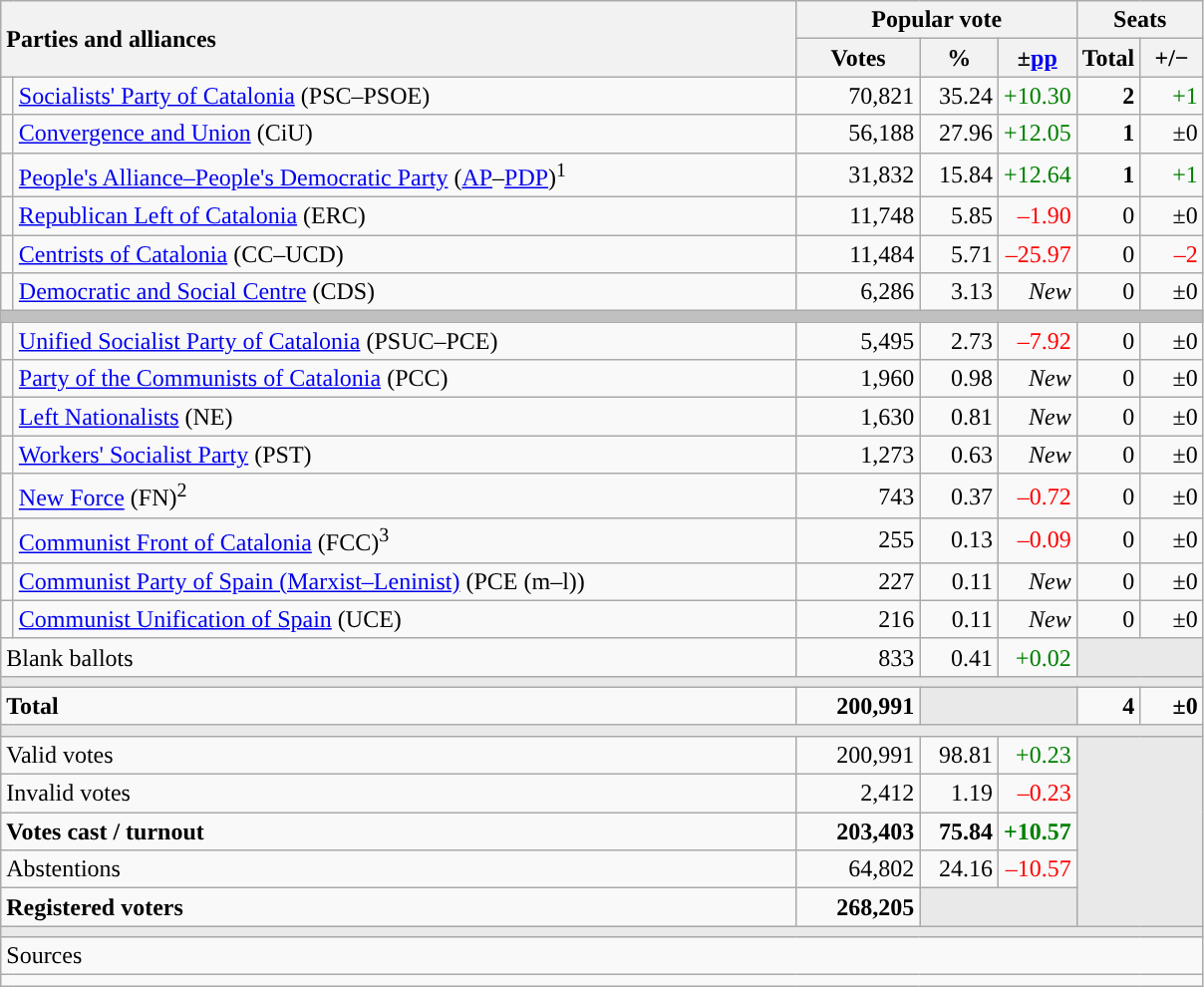<table class="wikitable" style="text-align:right;">
<tr>
<th style="text-align:left;" rowspan="2" colspan="2" width="525">Parties and alliances</th>
<th colspan="3">Popular vote</th>
<th colspan="2">Seats</th>
</tr>
<tr>
<th width="75">Votes</th>
<th width="45">%</th>
<th width="45">±<a href='#'>pp</a></th>
<th width="35">Total</th>
<th width="35">+/−</th>
</tr>
<tr>
<td width="1" style="color:inherit;background:"></td>
<td align="left"><a href='#'>Socialists' Party of Catalonia</a> (PSC–PSOE)</td>
<td>70,821</td>
<td>35.24</td>
<td style="color:green;">+10.30</td>
<td><strong>2</strong></td>
<td style="color:green;">+1</td>
</tr>
<tr>
<td style="color:inherit;background:"></td>
<td align="left"><a href='#'>Convergence and Union</a> (CiU)</td>
<td>56,188</td>
<td>27.96</td>
<td style="color:green;">+12.05</td>
<td><strong>1</strong></td>
<td>±0</td>
</tr>
<tr>
<td style="color:inherit;background:"></td>
<td align="left"><a href='#'>People's Alliance–People's Democratic Party</a> (<a href='#'>AP</a>–<a href='#'>PDP</a>)<sup>1</sup></td>
<td>31,832</td>
<td>15.84</td>
<td style="color:green;">+12.64</td>
<td><strong>1</strong></td>
<td style="color:green;">+1</td>
</tr>
<tr>
<td style="color:inherit;background:"></td>
<td align="left"><a href='#'>Republican Left of Catalonia</a> (ERC)</td>
<td>11,748</td>
<td>5.85</td>
<td style="color:red;">–1.90</td>
<td>0</td>
<td>±0</td>
</tr>
<tr>
<td style="color:inherit;background:"></td>
<td align="left"><a href='#'>Centrists of Catalonia</a> (CC–UCD)</td>
<td>11,484</td>
<td>5.71</td>
<td style="color:red;">–25.97</td>
<td>0</td>
<td style="color:red;">–2</td>
</tr>
<tr>
<td style="color:inherit;background:"></td>
<td align="left"><a href='#'>Democratic and Social Centre</a> (CDS)</td>
<td>6,286</td>
<td>3.13</td>
<td><em>New</em></td>
<td>0</td>
<td>±0</td>
</tr>
<tr>
<td colspan="7" bgcolor="#C0C0C0"></td>
</tr>
<tr>
<td style="color:inherit;background:"></td>
<td align="left"><a href='#'>Unified Socialist Party of Catalonia</a> (PSUC–PCE)</td>
<td>5,495</td>
<td>2.73</td>
<td style="color:red;">–7.92</td>
<td>0</td>
<td>±0</td>
</tr>
<tr>
<td style="color:inherit;background:"></td>
<td align="left"><a href='#'>Party of the Communists of Catalonia</a> (PCC)</td>
<td>1,960</td>
<td>0.98</td>
<td><em>New</em></td>
<td>0</td>
<td>±0</td>
</tr>
<tr>
<td style="color:inherit;background:"></td>
<td align="left"><a href='#'>Left Nationalists</a> (NE)</td>
<td>1,630</td>
<td>0.81</td>
<td><em>New</em></td>
<td>0</td>
<td>±0</td>
</tr>
<tr>
<td style="color:inherit;background:"></td>
<td align="left"><a href='#'>Workers' Socialist Party</a> (PST)</td>
<td>1,273</td>
<td>0.63</td>
<td><em>New</em></td>
<td>0</td>
<td>±0</td>
</tr>
<tr>
<td style="color:inherit;background:"></td>
<td align="left"><a href='#'>New Force</a> (FN)<sup>2</sup></td>
<td>743</td>
<td>0.37</td>
<td style="color:red;">–0.72</td>
<td>0</td>
<td>±0</td>
</tr>
<tr>
<td style="color:inherit;background:"></td>
<td align="left"><a href='#'>Communist Front of Catalonia</a> (FCC)<sup>3</sup></td>
<td>255</td>
<td>0.13</td>
<td style="color:red;">–0.09</td>
<td>0</td>
<td>±0</td>
</tr>
<tr>
<td style="color:inherit;background:"></td>
<td align="left"><a href='#'>Communist Party of Spain (Marxist–Leninist)</a> (PCE (m–l))</td>
<td>227</td>
<td>0.11</td>
<td><em>New</em></td>
<td>0</td>
<td>±0</td>
</tr>
<tr>
<td style="color:inherit;background:"></td>
<td align="left"><a href='#'>Communist Unification of Spain</a> (UCE)</td>
<td>216</td>
<td>0.11</td>
<td><em>New</em></td>
<td>0</td>
<td>±0</td>
</tr>
<tr>
<td align="left" colspan="2">Blank ballots</td>
<td>833</td>
<td>0.41</td>
<td style="color:green;">+0.02</td>
<td bgcolor="#E9E9E9" colspan="2"></td>
</tr>
<tr>
<td colspan="7" bgcolor="#E9E9E9"></td>
</tr>
<tr style="font-weight:bold;">
<td align="left" colspan="2">Total</td>
<td>200,991</td>
<td bgcolor="#E9E9E9" colspan="2"></td>
<td>4</td>
<td>±0</td>
</tr>
<tr>
<td colspan="7" bgcolor="#E9E9E9"></td>
</tr>
<tr>
<td align="left" colspan="2">Valid votes</td>
<td>200,991</td>
<td>98.81</td>
<td style="color:green;">+0.23</td>
<td bgcolor="#E9E9E9" colspan="2" rowspan="5"></td>
</tr>
<tr>
<td align="left" colspan="2">Invalid votes</td>
<td>2,412</td>
<td>1.19</td>
<td style="color:red;">–0.23</td>
</tr>
<tr style="font-weight:bold;">
<td align="left" colspan="2">Votes cast / turnout</td>
<td>203,403</td>
<td>75.84</td>
<td style="color:green;">+10.57</td>
</tr>
<tr>
<td align="left" colspan="2">Abstentions</td>
<td>64,802</td>
<td>24.16</td>
<td style="color:red;">–10.57</td>
</tr>
<tr style="font-weight:bold;">
<td align="left" colspan="2">Registered voters</td>
<td>268,205</td>
<td bgcolor="#E9E9E9" colspan="2"></td>
</tr>
<tr>
<td colspan="7" bgcolor="#E9E9E9"></td>
</tr>
<tr>
<td align="left" colspan="7">Sources</td>
</tr>
<tr>
<td colspan="7" style="text-align:left; max-width:790px;"></td>
</tr>
</table>
